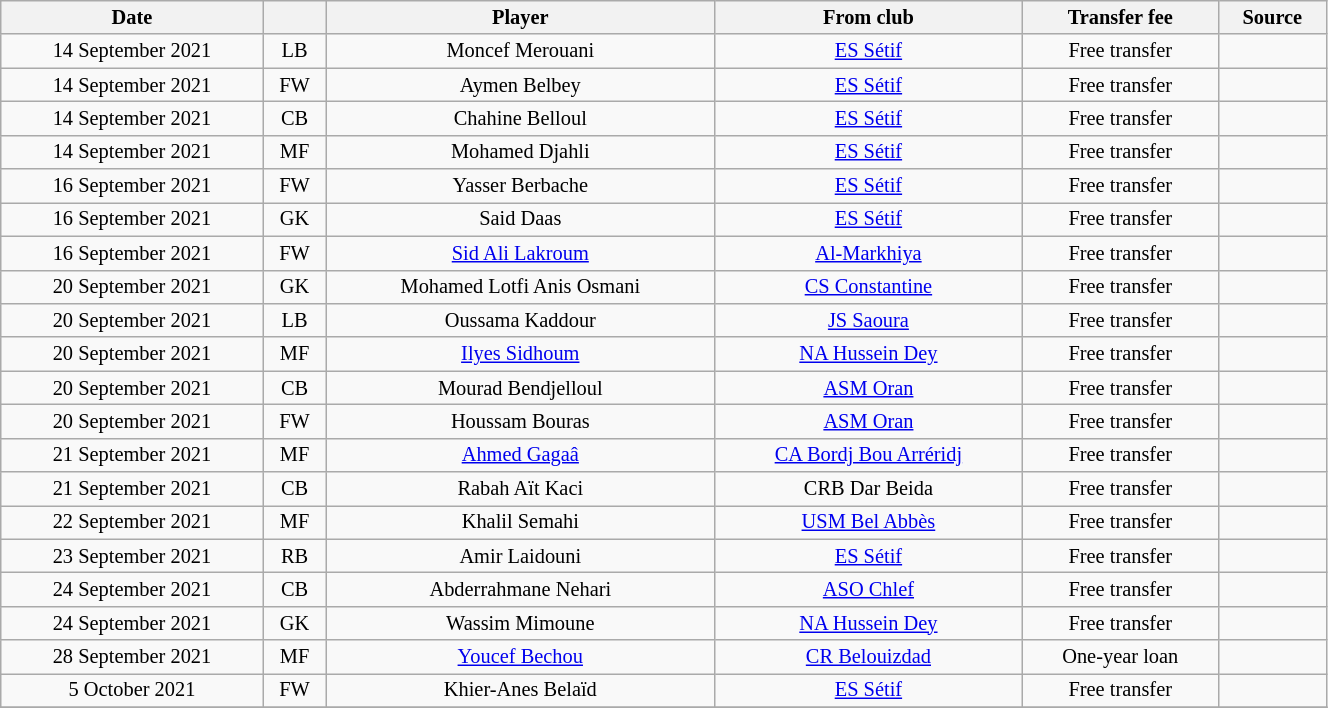<table class="wikitable sortable" style="width:70%; text-align:center; font-size:85%; text-align:centre;">
<tr>
<th>Date</th>
<th></th>
<th>Player</th>
<th>From club</th>
<th>Transfer fee</th>
<th>Source</th>
</tr>
<tr>
<td>14 September 2021</td>
<td>LB</td>
<td> Moncef Merouani</td>
<td><a href='#'>ES Sétif</a></td>
<td>Free transfer</td>
<td></td>
</tr>
<tr>
<td>14 September 2021</td>
<td>FW</td>
<td> 	Aymen Belbey</td>
<td><a href='#'>ES Sétif</a></td>
<td>Free transfer</td>
<td></td>
</tr>
<tr>
<td>14 September 2021</td>
<td>CB</td>
<td> Chahine Belloul</td>
<td><a href='#'>ES Sétif</a></td>
<td>Free transfer</td>
<td></td>
</tr>
<tr>
<td>14 September 2021</td>
<td>MF</td>
<td> Mohamed Djahli</td>
<td><a href='#'>ES Sétif</a></td>
<td>Free transfer</td>
<td></td>
</tr>
<tr>
<td>16 September 2021</td>
<td>FW</td>
<td> Yasser Berbache</td>
<td><a href='#'>ES Sétif</a></td>
<td>Free transfer</td>
<td></td>
</tr>
<tr>
<td>16 September 2021</td>
<td>GK</td>
<td> 	Said Daas</td>
<td><a href='#'>ES Sétif</a></td>
<td>Free transfer</td>
<td></td>
</tr>
<tr>
<td>16 September 2021</td>
<td>FW</td>
<td> <a href='#'>Sid Ali Lakroum</a></td>
<td> <a href='#'>Al-Markhiya</a></td>
<td>Free transfer</td>
<td></td>
</tr>
<tr>
<td>20 September 2021</td>
<td>GK</td>
<td> Mohamed Lotfi Anis Osmani</td>
<td><a href='#'>CS Constantine</a></td>
<td>Free transfer</td>
<td></td>
</tr>
<tr>
<td>20 September 2021</td>
<td>LB</td>
<td> Oussama Kaddour</td>
<td><a href='#'>JS Saoura</a></td>
<td>Free transfer</td>
<td></td>
</tr>
<tr>
<td>20 September 2021</td>
<td>MF</td>
<td> <a href='#'>Ilyes Sidhoum</a></td>
<td><a href='#'>NA Hussein Dey</a></td>
<td>Free transfer</td>
<td></td>
</tr>
<tr>
<td>20 September 2021</td>
<td>CB</td>
<td> Mourad Bendjelloul</td>
<td><a href='#'>ASM Oran</a></td>
<td>Free transfer</td>
<td></td>
</tr>
<tr>
<td>20 September 2021</td>
<td>FW</td>
<td> Houssam Bouras</td>
<td><a href='#'>ASM Oran</a></td>
<td>Free transfer</td>
<td></td>
</tr>
<tr>
<td>21 September 2021</td>
<td>MF</td>
<td> <a href='#'>Ahmed Gagaâ</a></td>
<td><a href='#'>CA Bordj Bou Arréridj</a></td>
<td>Free transfer</td>
<td></td>
</tr>
<tr>
<td>21 September 2021</td>
<td>CB</td>
<td> Rabah Aït Kaci</td>
<td>CRB Dar Beida</td>
<td>Free transfer</td>
<td></td>
</tr>
<tr>
<td>22 September 2021</td>
<td>MF</td>
<td> Khalil Semahi</td>
<td><a href='#'>USM Bel Abbès</a></td>
<td>Free transfer</td>
<td></td>
</tr>
<tr>
<td>23 September 2021</td>
<td>RB</td>
<td> Amir Laidouni</td>
<td><a href='#'>ES Sétif</a></td>
<td>Free transfer</td>
<td></td>
</tr>
<tr>
<td>24 September 2021</td>
<td>CB</td>
<td> Abderrahmane Nehari</td>
<td><a href='#'>ASO Chlef</a></td>
<td>Free transfer</td>
<td></td>
</tr>
<tr>
<td>24 September 2021</td>
<td>GK</td>
<td> Wassim Mimoune</td>
<td><a href='#'>NA Hussein Dey</a></td>
<td>Free transfer</td>
<td></td>
</tr>
<tr>
<td>28 September 2021</td>
<td>MF</td>
<td> <a href='#'>Youcef Bechou</a></td>
<td><a href='#'>CR Belouizdad</a></td>
<td>One-year loan</td>
<td></td>
</tr>
<tr>
<td>5 October 2021</td>
<td>FW</td>
<td> Khier-Anes Belaïd</td>
<td><a href='#'>ES Sétif</a></td>
<td>Free transfer</td>
<td></td>
</tr>
<tr>
</tr>
</table>
